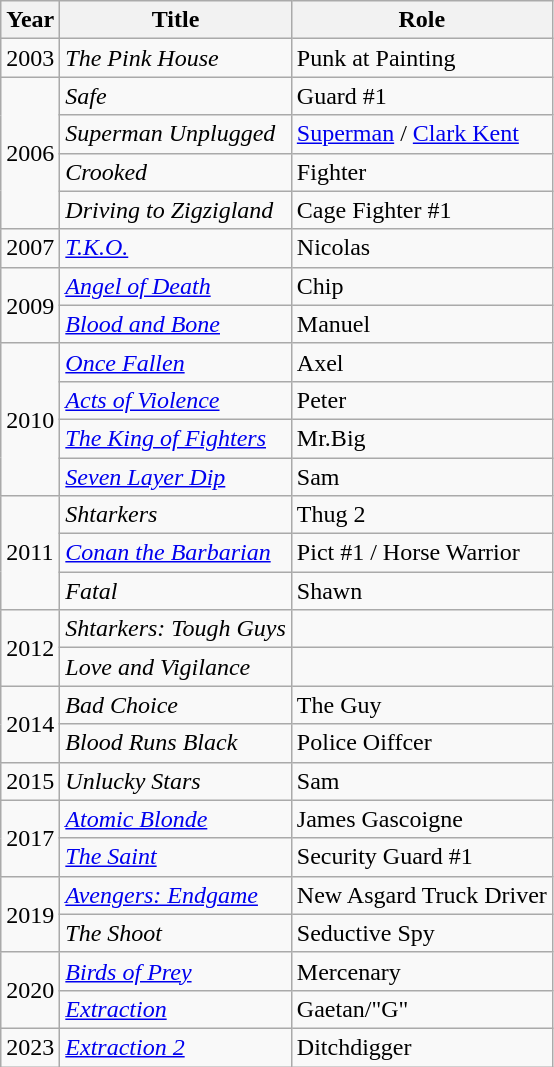<table class="wikitable">
<tr>
<th>Year</th>
<th>Title</th>
<th>Role</th>
</tr>
<tr>
<td>2003</td>
<td><em>The Pink House</em></td>
<td>Punk at Painting</td>
</tr>
<tr>
<td rowspan=4>2006</td>
<td><em>Safe</em></td>
<td>Guard #1</td>
</tr>
<tr>
<td><em>Superman Unplugged</em></td>
<td><a href='#'>Superman</a> / <a href='#'>Clark Kent</a></td>
</tr>
<tr>
<td><em>Crooked</em></td>
<td>Fighter</td>
</tr>
<tr>
<td><em>Driving to Zigzigland</em></td>
<td>Cage Fighter #1</td>
</tr>
<tr>
<td>2007</td>
<td><em><a href='#'>T.K.O.</a></em></td>
<td>Nicolas</td>
</tr>
<tr>
<td rowspan=2>2009</td>
<td><em><a href='#'>Angel of Death</a></em></td>
<td>Chip</td>
</tr>
<tr>
<td><em><a href='#'>Blood and Bone</a></em></td>
<td>Manuel</td>
</tr>
<tr>
<td rowspan=4>2010</td>
<td><em><a href='#'>Once Fallen</a></em></td>
<td>Axel</td>
</tr>
<tr>
<td><em><a href='#'>Acts of Violence</a></em></td>
<td>Peter</td>
</tr>
<tr>
<td><em><a href='#'>The King of Fighters</a></em></td>
<td>Mr.Big</td>
</tr>
<tr>
<td><em><a href='#'>Seven Layer Dip</a></em></td>
<td>Sam</td>
</tr>
<tr>
<td rowspan=3>2011</td>
<td><em>Shtarkers</em></td>
<td>Thug 2</td>
</tr>
<tr>
<td><em><a href='#'>Conan the Barbarian</a></em></td>
<td>Pict #1 / Horse Warrior</td>
</tr>
<tr>
<td><em>Fatal</em></td>
<td>Shawn</td>
</tr>
<tr>
<td rowspan=2>2012</td>
<td><em>Shtarkers: Tough Guys</em></td>
<td></td>
</tr>
<tr>
<td><em>Love and Vigilance</em></td>
<td></td>
</tr>
<tr>
<td rowspan=2>2014</td>
<td><em>Bad Choice</em></td>
<td>The Guy</td>
</tr>
<tr>
<td><em>Blood Runs Black</em></td>
<td>Police Oiffcer</td>
</tr>
<tr>
<td>2015</td>
<td><em>Unlucky Stars</em></td>
<td>Sam</td>
</tr>
<tr>
<td rowspan=2>2017</td>
<td><em><a href='#'>Atomic Blonde</a></em></td>
<td>James Gascoigne</td>
</tr>
<tr>
<td><em><a href='#'>The Saint</a></em></td>
<td>Security Guard #1</td>
</tr>
<tr>
<td rowspan=2>2019</td>
<td><em><a href='#'>Avengers: Endgame</a></em></td>
<td>New Asgard Truck Driver</td>
</tr>
<tr>
<td><em>The Shoot</em></td>
<td>Seductive Spy</td>
</tr>
<tr>
<td rowspan=2>2020</td>
<td><em><a href='#'>Birds of Prey</a></em></td>
<td>Mercenary</td>
</tr>
<tr>
<td><em><a href='#'>Extraction</a></em></td>
<td>Gaetan/"G"</td>
</tr>
<tr>
<td>2023</td>
<td><em><a href='#'>Extraction 2</a></em></td>
<td>Ditchdigger</td>
</tr>
</table>
